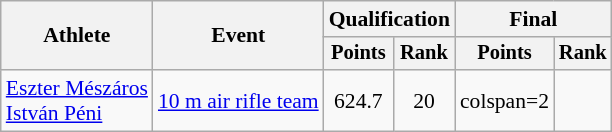<table class="wikitable" style="font-size:90%">
<tr>
<th rowspan="2">Athlete</th>
<th rowspan="2">Event</th>
<th colspan=2>Qualification</th>
<th colspan=2>Final</th>
</tr>
<tr style="font-size:95%">
<th>Points</th>
<th>Rank</th>
<th>Points</th>
<th>Rank</th>
</tr>
<tr align=center>
<td align=left><a href='#'>Eszter Mészáros</a><br><a href='#'>István Péni</a></td>
<td align=left><a href='#'>10 m air rifle team</a></td>
<td>624.7</td>
<td>20</td>
<td>colspan=2 </td>
</tr>
</table>
